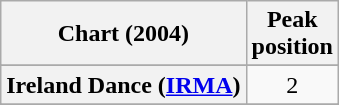<table class="wikitable sortable plainrowheaders" style="text-align:center">
<tr>
<th>Chart (2004)</th>
<th>Peak<br>position</th>
</tr>
<tr>
</tr>
<tr>
</tr>
<tr>
</tr>
<tr>
</tr>
<tr>
</tr>
<tr>
</tr>
<tr>
<th scope="row">Ireland Dance (<a href='#'>IRMA</a>)</th>
<td>2</td>
</tr>
<tr>
</tr>
<tr>
</tr>
<tr>
</tr>
<tr>
</tr>
<tr>
</tr>
<tr>
</tr>
<tr>
</tr>
<tr>
</tr>
</table>
